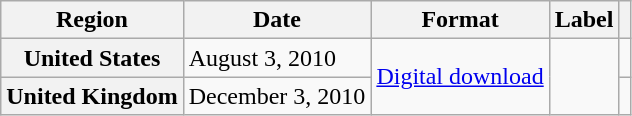<table class="wikitable plainrowheaders">
<tr>
<th>Region</th>
<th>Date</th>
<th>Format</th>
<th>Label</th>
<th></th>
</tr>
<tr>
<th scope="row">United States</th>
<td>August 3, 2010</td>
<td rowspan="2"><a href='#'>Digital download</a></td>
<td rowspan="2"></td>
<td></td>
</tr>
<tr>
<th scope="row">United Kingdom</th>
<td>December 3, 2010</td>
<td></td>
</tr>
</table>
